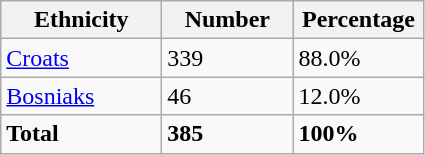<table class="wikitable">
<tr>
<th width="100px">Ethnicity</th>
<th width="80px">Number</th>
<th width="80px">Percentage</th>
</tr>
<tr>
<td><a href='#'>Croats</a></td>
<td>339</td>
<td>88.0%</td>
</tr>
<tr>
<td><a href='#'>Bosniaks</a></td>
<td>46</td>
<td>12.0%</td>
</tr>
<tr>
<td><strong>Total</strong></td>
<td><strong>385</strong></td>
<td><strong>100%</strong></td>
</tr>
</table>
